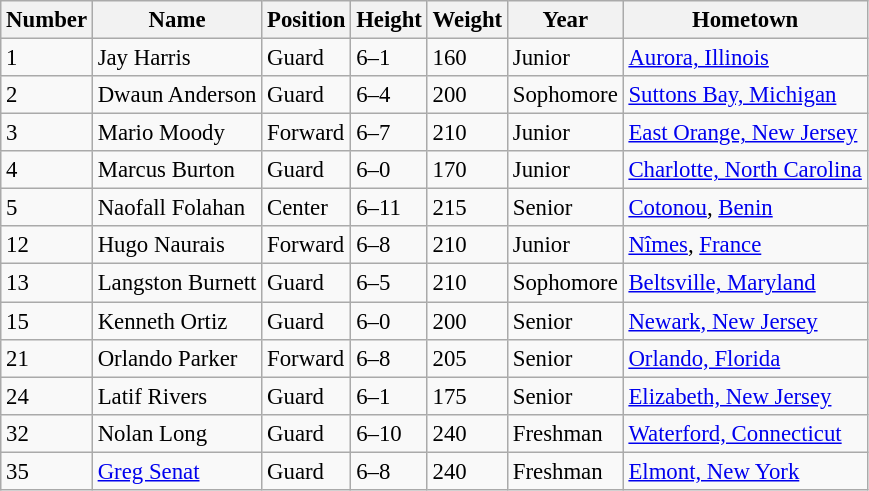<table class="wikitable sortable" style="font-size: 95%;">
<tr>
<th>Number</th>
<th>Name</th>
<th>Position</th>
<th>Height</th>
<th>Weight</th>
<th>Year</th>
<th>Hometown</th>
</tr>
<tr>
<td>1</td>
<td>Jay Harris</td>
<td>Guard</td>
<td>6–1</td>
<td>160</td>
<td>Junior</td>
<td><a href='#'>Aurora, Illinois</a></td>
</tr>
<tr>
<td>2</td>
<td>Dwaun Anderson</td>
<td>Guard</td>
<td>6–4</td>
<td>200</td>
<td>Sophomore</td>
<td><a href='#'>Suttons Bay, Michigan</a></td>
</tr>
<tr>
<td>3</td>
<td>Mario Moody</td>
<td>Forward</td>
<td>6–7</td>
<td>210</td>
<td>Junior</td>
<td><a href='#'>East Orange, New Jersey</a></td>
</tr>
<tr>
<td>4</td>
<td>Marcus Burton</td>
<td>Guard</td>
<td>6–0</td>
<td>170</td>
<td>Junior</td>
<td><a href='#'>Charlotte, North Carolina</a></td>
</tr>
<tr>
<td>5</td>
<td>Naofall Folahan</td>
<td>Center</td>
<td>6–11</td>
<td>215</td>
<td>Senior</td>
<td><a href='#'>Cotonou</a>, <a href='#'>Benin</a></td>
</tr>
<tr>
<td>12</td>
<td>Hugo Naurais</td>
<td>Forward</td>
<td>6–8</td>
<td>210</td>
<td>Junior</td>
<td><a href='#'>Nîmes</a>, <a href='#'>France</a></td>
</tr>
<tr>
<td>13</td>
<td>Langston Burnett</td>
<td>Guard</td>
<td>6–5</td>
<td>210</td>
<td>Sophomore</td>
<td><a href='#'>Beltsville, Maryland</a></td>
</tr>
<tr>
<td>15</td>
<td>Kenneth Ortiz</td>
<td>Guard</td>
<td>6–0</td>
<td>200</td>
<td>Senior</td>
<td><a href='#'>Newark, New Jersey</a></td>
</tr>
<tr>
<td>21</td>
<td>Orlando Parker</td>
<td>Forward</td>
<td>6–8</td>
<td>205</td>
<td>Senior</td>
<td><a href='#'>Orlando, Florida</a></td>
</tr>
<tr>
<td>24</td>
<td>Latif Rivers</td>
<td>Guard</td>
<td>6–1</td>
<td>175</td>
<td>Senior</td>
<td><a href='#'>Elizabeth, New Jersey</a></td>
</tr>
<tr>
<td>32</td>
<td>Nolan Long</td>
<td>Guard</td>
<td>6–10</td>
<td>240</td>
<td>Freshman</td>
<td><a href='#'>Waterford, Connecticut</a></td>
</tr>
<tr>
<td>35</td>
<td><a href='#'>Greg Senat</a></td>
<td>Guard</td>
<td>6–8</td>
<td>240</td>
<td>Freshman</td>
<td><a href='#'>Elmont, New York</a></td>
</tr>
</table>
